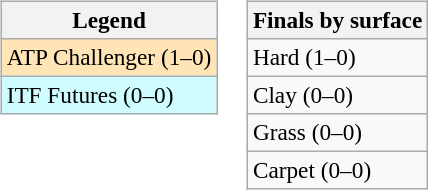<table>
<tr valign=top>
<td><br><table class=wikitable style=font-size:97%>
<tr>
<th>Legend</th>
</tr>
<tr bgcolor=moccasin>
<td>ATP Challenger (1–0)</td>
</tr>
<tr bgcolor=cffcff>
<td>ITF Futures (0–0)</td>
</tr>
</table>
</td>
<td><br><table class=wikitable style=font-size:97%>
<tr>
<th>Finals by surface</th>
</tr>
<tr>
<td>Hard (1–0)</td>
</tr>
<tr>
<td>Clay (0–0)</td>
</tr>
<tr>
<td>Grass (0–0)</td>
</tr>
<tr>
<td>Carpet (0–0)</td>
</tr>
</table>
</td>
</tr>
</table>
